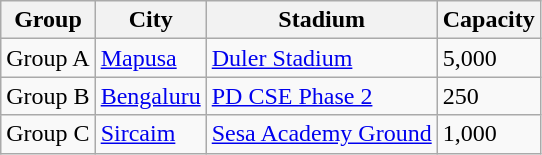<table class="wikitable sortable">
<tr>
<th>Group</th>
<th>City</th>
<th>Stadium</th>
<th>Capacity</th>
</tr>
<tr>
<td>Group A</td>
<td><a href='#'>Mapusa</a></td>
<td><a href='#'>Duler Stadium</a></td>
<td>5,000</td>
</tr>
<tr>
<td>Group B</td>
<td><a href='#'>Bengaluru</a></td>
<td><a href='#'>PD CSE Phase 2</a></td>
<td>250</td>
</tr>
<tr>
<td>Group C</td>
<td><a href='#'>Sircaim</a></td>
<td><a href='#'>Sesa Academy Ground</a></td>
<td>1,000</td>
</tr>
</table>
